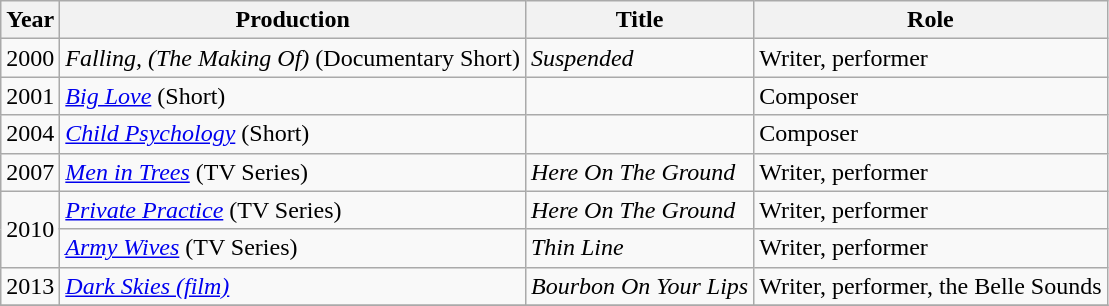<table class="wikitable">
<tr>
<th>Year</th>
<th>Production</th>
<th>Title</th>
<th>Role</th>
</tr>
<tr>
<td rowspan="1">2000</td>
<td><em>Falling, (The Making Of)</em> (Documentary Short)</td>
<td><em>Suspended</em></td>
<td>Writer, performer</td>
</tr>
<tr>
<td rowspan="1">2001</td>
<td><em><a href='#'>Big Love</a></em> (Short)</td>
<td></td>
<td>Composer</td>
</tr>
<tr>
<td rowspan="1">2004</td>
<td><em><a href='#'>Child Psychology</a></em> (Short)</td>
<td></td>
<td>Composer</td>
</tr>
<tr>
<td rowspan="1">2007</td>
<td><em><a href='#'>Men in Trees</a></em> (TV Series)</td>
<td><em>Here On The Ground</em></td>
<td>Writer, performer</td>
</tr>
<tr>
<td rowspan="2">2010</td>
<td><em><a href='#'>Private Practice</a></em> (TV Series)</td>
<td><em>Here On The Ground</em></td>
<td>Writer, performer</td>
</tr>
<tr>
<td><em><a href='#'>Army Wives</a></em> (TV Series)</td>
<td><em>Thin Line</em></td>
<td>Writer, performer</td>
</tr>
<tr>
<td rowspan="1">2013</td>
<td><em><a href='#'>Dark Skies (film)</a></em></td>
<td><em>Bourbon On Your Lips</em></td>
<td>Writer, performer, the Belle Sounds</td>
</tr>
<tr>
</tr>
</table>
